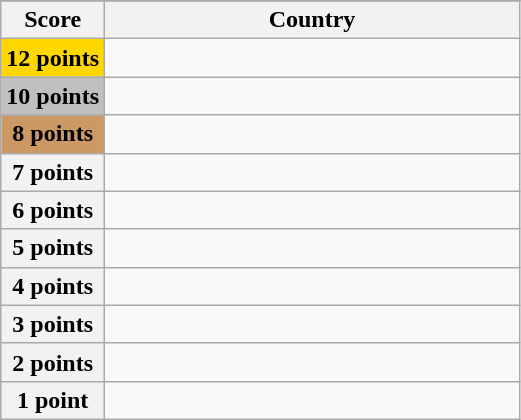<table class="wikitable">
<tr>
</tr>
<tr>
<th scope="col" width="20%">Score</th>
<th scope="col">Country</th>
</tr>
<tr>
<th scope="row" style="background:gold">12 points</th>
<td></td>
</tr>
<tr>
<th scope="row" style="background:silver">10 points</th>
<td></td>
</tr>
<tr>
<th scope="row" style="background:#CC9966">8 points</th>
<td></td>
</tr>
<tr>
<th scope="row">7 points</th>
<td></td>
</tr>
<tr>
<th scope="row">6 points</th>
<td></td>
</tr>
<tr>
<th scope="row">5 points</th>
<td></td>
</tr>
<tr>
<th scope="row">4 points</th>
<td></td>
</tr>
<tr>
<th scope="row">3 points</th>
<td></td>
</tr>
<tr>
<th scope="row">2 points</th>
<td></td>
</tr>
<tr>
<th scope="row">1 point</th>
<td></td>
</tr>
</table>
